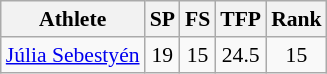<table class="wikitable" border="1" style="font-size:90%">
<tr>
<th>Athlete</th>
<th>SP</th>
<th>FS</th>
<th>TFP</th>
<th>Rank</th>
</tr>
<tr align=center>
<td align=left><a href='#'>Júlia Sebestyén</a></td>
<td>19</td>
<td>15</td>
<td>24.5</td>
<td>15</td>
</tr>
</table>
